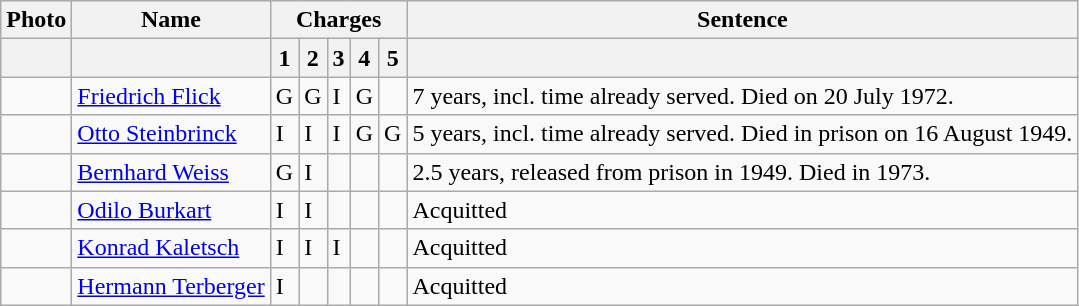<table class="wikitable">
<tr>
<th align="left">Photo</th>
<th align="left">Name</th>
<th colspan="5">Charges</th>
<th align="left">Sentence</th>
</tr>
<tr>
<th> </th>
<th> </th>
<th>1</th>
<th>2</th>
<th>3</th>
<th>4</th>
<th>5</th>
<th> </th>
</tr>
<tr>
<td></td>
<td><a href='#'>Friedrich Flick</a></td>
<td>G</td>
<td>G</td>
<td>I</td>
<td>G</td>
<td> </td>
<td>7 years, incl. time already served. Died on 20 July 1972.</td>
</tr>
<tr>
<td></td>
<td><a href='#'>Otto Steinbrinck</a></td>
<td>I</td>
<td>I</td>
<td>I</td>
<td>G</td>
<td>G</td>
<td>5 years, incl. time already served. Died in prison on 16 August 1949.</td>
</tr>
<tr>
<td></td>
<td><a href='#'>Bernhard Weiss</a></td>
<td>G</td>
<td>I</td>
<td> </td>
<td> </td>
<td> </td>
<td>2.5 years, released from prison in 1949. Died in 1973.</td>
</tr>
<tr>
<td></td>
<td><a href='#'>Odilo Burkart</a></td>
<td>I</td>
<td>I</td>
<td> </td>
<td> </td>
<td> </td>
<td>Acquitted</td>
</tr>
<tr>
<td></td>
<td><a href='#'>Konrad Kaletsch</a></td>
<td>I</td>
<td>I</td>
<td>I</td>
<td> </td>
<td> </td>
<td>Acquitted</td>
</tr>
<tr>
<td></td>
<td><a href='#'>Hermann Terberger</a></td>
<td>I</td>
<td> </td>
<td> </td>
<td> </td>
<td> </td>
<td>Acquitted</td>
</tr>
</table>
